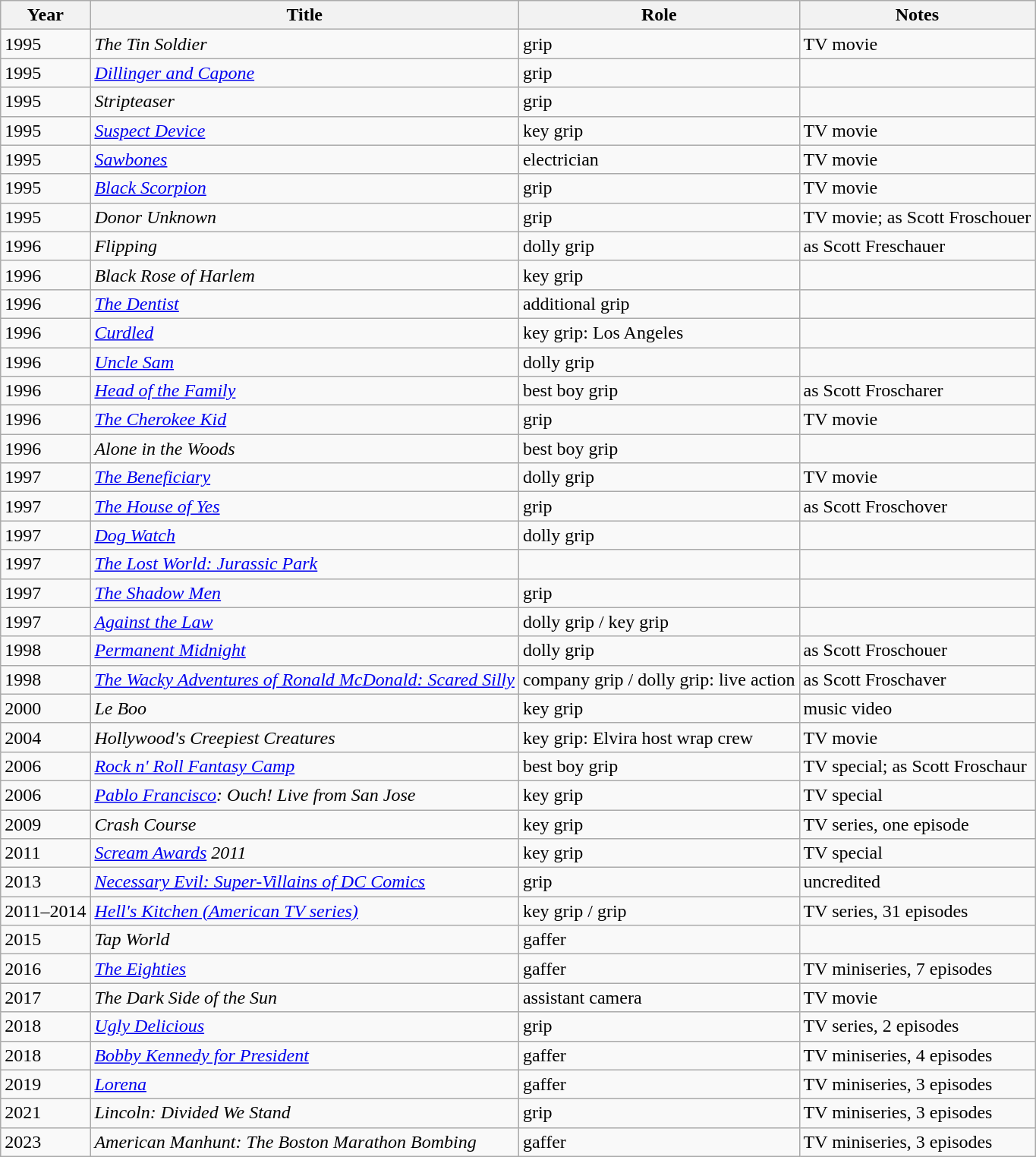<table class="wikitable sortable">
<tr>
<th>Year</th>
<th>Title</th>
<th>Role</th>
<th>Notes</th>
</tr>
<tr>
<td>1995</td>
<td><em>The Tin Soldier</em></td>
<td>grip</td>
<td>TV movie</td>
</tr>
<tr>
<td>1995</td>
<td><em><a href='#'>Dillinger and Capone</a></em></td>
<td>grip</td>
<td></td>
</tr>
<tr>
<td>1995</td>
<td><em>Stripteaser</em></td>
<td>grip</td>
<td></td>
</tr>
<tr>
<td>1995</td>
<td><em><a href='#'>Suspect Device</a></em></td>
<td>key grip</td>
<td>TV movie</td>
</tr>
<tr>
<td>1995</td>
<td><em><a href='#'>Sawbones</a></em></td>
<td>electrician</td>
<td>TV movie</td>
</tr>
<tr>
<td>1995</td>
<td><em><a href='#'>Black Scorpion</a></em></td>
<td>grip</td>
<td>TV movie</td>
</tr>
<tr>
<td>1995</td>
<td><em>Donor Unknown</em></td>
<td>grip</td>
<td>TV movie; as Scott Froschouer</td>
</tr>
<tr>
<td>1996</td>
<td><em>Flipping</em></td>
<td>dolly grip</td>
<td>as Scott Freschauer</td>
</tr>
<tr>
<td>1996</td>
<td><em>Black Rose of Harlem</em></td>
<td>key grip</td>
<td></td>
</tr>
<tr>
<td>1996</td>
<td><em><a href='#'>The Dentist</a></em></td>
<td>additional grip</td>
<td></td>
</tr>
<tr>
<td>1996</td>
<td><em><a href='#'>Curdled</a></em></td>
<td>key grip: Los Angeles</td>
<td></td>
</tr>
<tr>
<td>1996</td>
<td><em><a href='#'>Uncle Sam</a></em></td>
<td>dolly grip</td>
<td></td>
</tr>
<tr>
<td>1996</td>
<td><em><a href='#'>Head of the Family</a></em></td>
<td>best boy grip</td>
<td>as Scott Froscharer</td>
</tr>
<tr>
<td>1996</td>
<td><em><a href='#'>The Cherokee Kid</a></em></td>
<td>grip</td>
<td>TV movie</td>
</tr>
<tr>
<td>1996</td>
<td><em>Alone in the Woods</em></td>
<td>best boy grip</td>
<td></td>
</tr>
<tr>
<td>1997</td>
<td><em><a href='#'>The Beneficiary</a></em></td>
<td>dolly grip</td>
<td>TV movie</td>
</tr>
<tr>
<td>1997</td>
<td><em><a href='#'>The House of Yes</a></em></td>
<td>grip</td>
<td>as Scott Froschover</td>
</tr>
<tr>
<td>1997</td>
<td><em><a href='#'>Dog Watch</a></em></td>
<td>dolly grip</td>
<td></td>
</tr>
<tr>
<td>1997</td>
<td><em><a href='#'>The Lost World: Jurassic Park</a></em></td>
<td></td>
</tr>
<tr>
<td>1997</td>
<td><em><a href='#'>The Shadow Men</a></em></td>
<td>grip</td>
<td></td>
</tr>
<tr>
<td>1997</td>
<td><em><a href='#'>Against the Law</a></em></td>
<td>dolly grip / key grip</td>
<td></td>
</tr>
<tr>
<td>1998</td>
<td><em><a href='#'>Permanent Midnight</a></em></td>
<td>dolly grip</td>
<td>as Scott Froschouer</td>
</tr>
<tr>
<td>1998</td>
<td><em><a href='#'>The Wacky Adventures of Ronald McDonald: Scared Silly</a></em></td>
<td>company grip / dolly grip: live action</td>
<td>as Scott Froschaver</td>
</tr>
<tr>
<td>2000</td>
<td><em>Le Boo</em></td>
<td>key grip</td>
<td>music video</td>
</tr>
<tr>
<td>2004</td>
<td><em>Hollywood's Creepiest Creatures</em></td>
<td>key grip: Elvira host wrap crew</td>
<td>TV movie</td>
</tr>
<tr>
<td>2006</td>
<td><em><a href='#'>Rock n' Roll Fantasy Camp</a></em></td>
<td>best boy grip</td>
<td>TV special; as Scott Froschaur</td>
</tr>
<tr>
<td>2006</td>
<td><em><a href='#'>Pablo Francisco</a>: Ouch! Live from San Jose</em></td>
<td>key grip</td>
<td>TV special</td>
</tr>
<tr>
<td>2009</td>
<td><em>Crash Course</em></td>
<td>key grip</td>
<td>TV series, one episode</td>
</tr>
<tr>
<td>2011</td>
<td><em><a href='#'>Scream Awards</a> 2011</em></td>
<td>key grip</td>
<td>TV special</td>
</tr>
<tr>
<td>2013</td>
<td><em><a href='#'>Necessary Evil: Super-Villains of DC Comics</a></em></td>
<td>grip</td>
<td>uncredited</td>
</tr>
<tr>
<td>2011–2014</td>
<td><em><a href='#'>Hell's Kitchen (American TV series)</a></em></td>
<td>key grip / grip</td>
<td>TV series, 31 episodes</td>
</tr>
<tr>
<td>2015</td>
<td><em>Tap World</em></td>
<td>gaffer</td>
<td></td>
</tr>
<tr>
<td>2016</td>
<td><em><a href='#'>The Eighties</a></em></td>
<td>gaffer</td>
<td>TV miniseries, 7 episodes</td>
</tr>
<tr>
<td>2017</td>
<td><em>The Dark Side of the Sun</em></td>
<td>assistant camera</td>
<td>TV movie</td>
</tr>
<tr>
<td>2018</td>
<td><em><a href='#'>Ugly Delicious</a></em></td>
<td>grip</td>
<td>TV series, 2 episodes</td>
</tr>
<tr>
<td>2018</td>
<td><em><a href='#'>Bobby Kennedy for President</a></em></td>
<td>gaffer</td>
<td>TV miniseries, 4 episodes</td>
</tr>
<tr>
<td>2019</td>
<td><em><a href='#'>Lorena</a></em></td>
<td>gaffer</td>
<td>TV miniseries, 3 episodes</td>
</tr>
<tr>
<td>2021</td>
<td><em>Lincoln: Divided We Stand</em></td>
<td>grip</td>
<td>TV miniseries, 3 episodes</td>
</tr>
<tr>
<td>2023</td>
<td><em>American Manhunt: The Boston Marathon Bombing</em></td>
<td>gaffer</td>
<td>TV miniseries, 3 episodes</td>
</tr>
</table>
